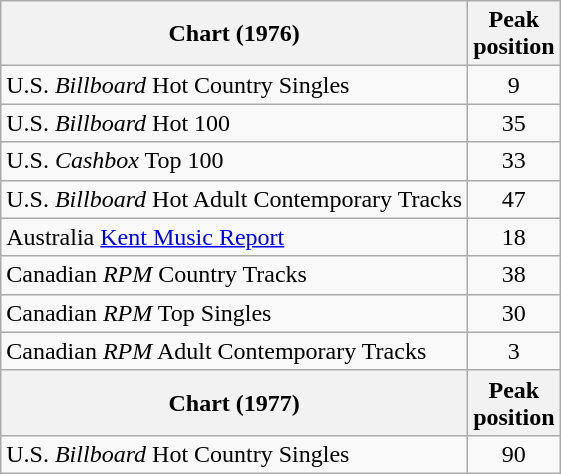<table class="wikitable sortable">
<tr>
<th>Chart (1976)</th>
<th>Peak<br>position</th>
</tr>
<tr>
<td align="left">U.S. <em>Billboard</em> Hot Country Singles</td>
<td align="center">9</td>
</tr>
<tr>
<td align="left">U.S. <em>Billboard</em> Hot 100</td>
<td align="center">35</td>
</tr>
<tr>
<td align="left">U.S. <em>Cashbox</em> Top 100</td>
<td align="center">33</td>
</tr>
<tr>
<td align="left">U.S. <em>Billboard</em> Hot Adult Contemporary Tracks</td>
<td align="center">47</td>
</tr>
<tr>
<td align="left">Australia <a href='#'>Kent Music Report</a></td>
<td align="center">18</td>
</tr>
<tr>
<td align="left">Canadian <em>RPM</em> Country Tracks</td>
<td align="center">38</td>
</tr>
<tr>
<td align="left">Canadian <em>RPM</em> Top Singles</td>
<td align="center">30</td>
</tr>
<tr>
<td align="left">Canadian <em>RPM</em> Adult Contemporary Tracks</td>
<td align="center">3</td>
</tr>
<tr>
<th>Chart (1977)</th>
<th>Peak<br>position</th>
</tr>
<tr>
<td align="left">U.S. <em>Billboard</em> Hot Country Singles</td>
<td align="center">90</td>
</tr>
</table>
